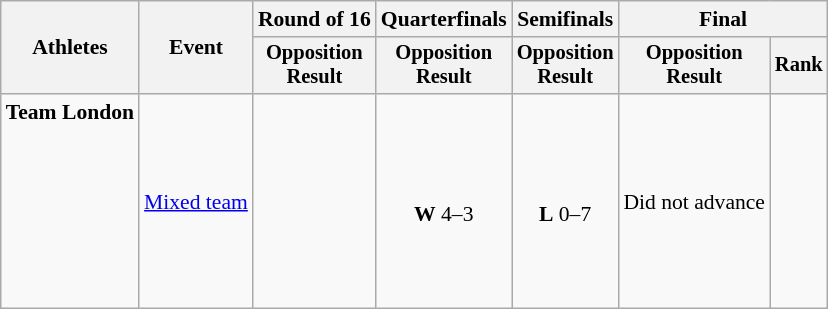<table class="wikitable" style="font-size:90%">
<tr>
<th rowspan=2>Athletes</th>
<th rowspan=2>Event</th>
<th>Round of 16</th>
<th>Quarterfinals</th>
<th>Semifinals</th>
<th colspan=2>Final</th>
</tr>
<tr style="font-size:95%">
<th>Opposition<br>Result</th>
<th>Opposition<br>Result</th>
<th>Opposition<br>Result</th>
<th>Opposition<br>Result</th>
<th>Rank</th>
</tr>
<tr align=center>
<td align=left><strong>Team London</strong><br><br><br><br><br><br><br><br></td>
<td align=left><a href='#'>Mixed team</a></td>
<td></td>
<td><br><strong>W</strong> 4–3</td>
<td><br><strong>L</strong> 0–7</td>
<td>Did not advance</td>
<td></td>
</tr>
</table>
